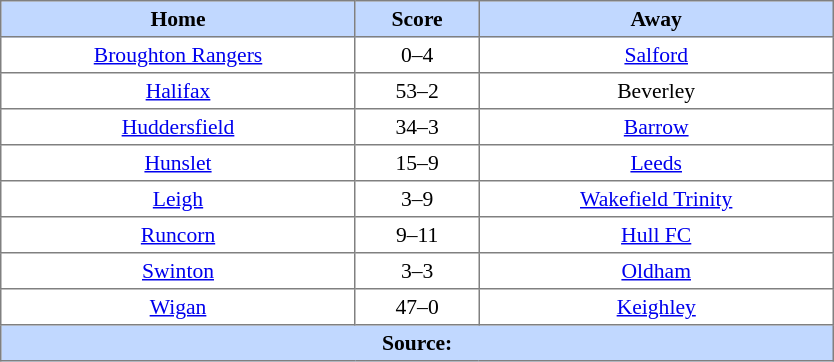<table border=1 style="border-collapse:collapse; font-size:90%; text-align:center;" cellpadding=3 cellspacing=0 width=44%>
<tr bgcolor=#C1D8FF>
<th width=19%>Home</th>
<th width=6%>Score</th>
<th width=19%>Away</th>
</tr>
<tr>
<td><a href='#'>Broughton Rangers</a></td>
<td>0–4</td>
<td><a href='#'>Salford</a></td>
</tr>
<tr>
<td><a href='#'>Halifax</a></td>
<td>53–2</td>
<td>Beverley</td>
</tr>
<tr>
<td><a href='#'>Huddersfield</a></td>
<td>34–3</td>
<td><a href='#'>Barrow</a></td>
</tr>
<tr>
<td><a href='#'>Hunslet</a></td>
<td>15–9</td>
<td><a href='#'>Leeds</a></td>
</tr>
<tr>
<td><a href='#'>Leigh</a></td>
<td>3–9</td>
<td><a href='#'>Wakefield Trinity</a></td>
</tr>
<tr>
<td><a href='#'>Runcorn</a></td>
<td>9–11</td>
<td><a href='#'>Hull FC</a></td>
</tr>
<tr>
<td><a href='#'>Swinton</a></td>
<td>3–3</td>
<td><a href='#'>Oldham</a></td>
</tr>
<tr>
<td><a href='#'>Wigan</a></td>
<td>47–0</td>
<td><a href='#'>Keighley</a></td>
</tr>
<tr style="background:#c1d8ff;">
<th colspan=3>Source:</th>
</tr>
</table>
